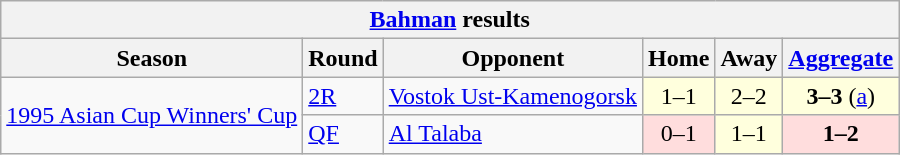<table class="wikitable">
<tr>
<th colspan="6"><strong><a href='#'>Bahman</a></strong> results</th>
</tr>
<tr>
<th>Season</th>
<th>Round</th>
<th>Opponent</th>
<th>Home</th>
<th>Away</th>
<th><a href='#'>Aggregate</a></th>
</tr>
<tr>
<td rowspan="2"><a href='#'>1995 Asian Cup Winners' Cup</a></td>
<td><a href='#'>2R</a></td>
<td> <a href='#'>Vostok Ust-Kamenogorsk</a></td>
<td bgcolor="#ffffdd" style="text-align:center;">1–1</td>
<td bgcolor="#ffffdd" style="text-align:center;">2–2</td>
<td bgcolor="#ffffdd" style="text-align:center;"><strong>3–3</strong> (<a href='#'>a</a>)</td>
</tr>
<tr>
<td><a href='#'>QF</a></td>
<td> <a href='#'>Al Talaba</a></td>
<td bgcolor="#ffdddd" style="text-align:center;">0–1</td>
<td bgcolor="#ffffdd" style="text-align:center;">1–1</td>
<td bgcolor="#ffdddd" style="text-align:center;"><strong>1–2</strong></td>
</tr>
</table>
